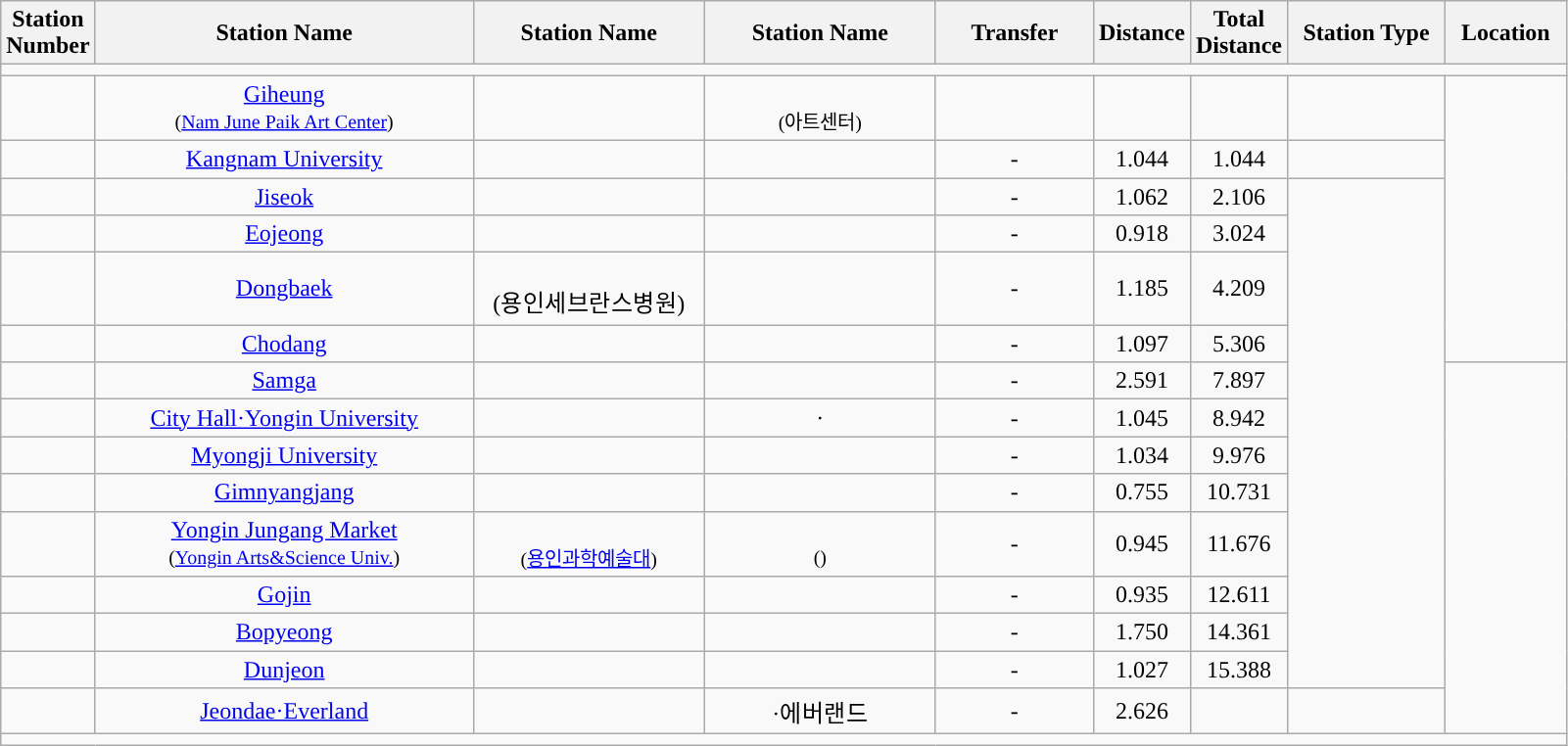<table class="wikitable" style="text-align:center">
<tr>
<th>Station<br>Number</th>
<th width="250pt">Station Name<br></th>
<th width="150pt">Station Name<br></th>
<th width="150pt">Station Name<br></th>
<th width="100pt">Transfer</th>
<th>Distance<br></th>
<th>Total<br>Distance</th>
<th width="100pt">Station Type</th>
<th>Location</th>
</tr>
<tr style="background:#">
<td colspan="12"></td>
</tr>
<tr>
<td></td>
<td><a href='#'>Giheung</a> <br><small>(<a href='#'>Nam June Paik Art Center</a>)</small></td>
<td> <br><small></small></td>
<td> <br><small>(아트센터)</small></td>
<td></td>
<td></td>
<td></td>
<td></td>
<td rowspan="6" width="75pt"></td>
</tr>
<tr>
<td></td>
<td><a href='#'>Kangnam University</a></td>
<td></td>
<td></td>
<td>-</td>
<td>1.044</td>
<td>1.044</td>
<td></td>
</tr>
<tr>
<td></td>
<td><a href='#'>Jiseok</a></td>
<td></td>
<td></td>
<td>-</td>
<td>1.062</td>
<td>2.106</td>
<td rowspan="12"></td>
</tr>
<tr>
<td></td>
<td><a href='#'>Eojeong</a></td>
<td></td>
<td></td>
<td>-</td>
<td>0.918</td>
<td>3.024</td>
</tr>
<tr>
<td></td>
<td><a href='#'>Dongbaek</a></td>
<td><br>(용인세브란스병원)</td>
<td></td>
<td>-</td>
<td>1.185</td>
<td>4.209</td>
</tr>
<tr>
<td></td>
<td><a href='#'>Chodang</a></td>
<td></td>
<td></td>
<td>-</td>
<td>1.097</td>
<td>5.306</td>
</tr>
<tr>
<td></td>
<td><a href='#'>Samga</a></td>
<td></td>
<td></td>
<td>-</td>
<td>2.591</td>
<td>7.897</td>
<td rowspan="9" width="75pt"></td>
</tr>
<tr>
<td></td>
<td><a href='#'>City Hall·Yongin University</a></td>
<td></td>
<td>·</td>
<td>-</td>
<td>1.045</td>
<td>8.942</td>
</tr>
<tr>
<td></td>
<td><a href='#'>Myongji University</a></td>
<td></td>
<td></td>
<td>-</td>
<td>1.034</td>
<td>9.976</td>
</tr>
<tr>
<td></td>
<td><a href='#'>Gimnyangjang</a></td>
<td></td>
<td></td>
<td>-</td>
<td>0.755</td>
<td>10.731</td>
</tr>
<tr>
<td></td>
<td><a href='#'>Yongin Jungang Market</a> <br><small>(<a href='#'>Yongin Arts&Science Univ.</a>)</small></td>
<td> <br><small>(<a href='#'>용인과학예술대</a>)</small></td>
<td> <br><small>()</small></td>
<td>-</td>
<td>0.945</td>
<td>11.676</td>
</tr>
<tr>
<td></td>
<td><a href='#'>Gojin</a></td>
<td></td>
<td></td>
<td>-</td>
<td>0.935</td>
<td>12.611</td>
</tr>
<tr>
<td></td>
<td><a href='#'>Bopyeong</a></td>
<td></td>
<td></td>
<td>-</td>
<td>1.750</td>
<td>14.361</td>
</tr>
<tr>
<td></td>
<td><a href='#'>Dunjeon</a></td>
<td></td>
<td></td>
<td>-</td>
<td>1.027</td>
<td>15.388</td>
</tr>
<tr>
<td></td>
<td><a href='#'>Jeondae·Everland</a></td>
<td></td>
<td>·에버랜드</td>
<td>-</td>
<td>2.626</td>
<td></td>
<td></td>
</tr>
<tr style="background:#">
<td colspan="12"></td>
</tr>
</table>
